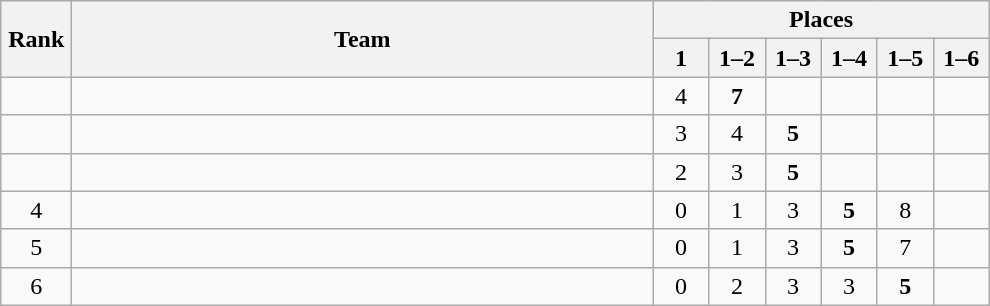<table class="wikitable" style="text-align:center">
<tr>
<th rowspan="2" width=40>Rank</th>
<th rowspan="2" width=380>Team</th>
<th colspan="6">Places</th>
</tr>
<tr>
<th width=30>1</th>
<th width=30>1–2</th>
<th width=30>1–3</th>
<th width=30>1–4</th>
<th width=30>1–5</th>
<th width=30>1–6</th>
</tr>
<tr>
<td></td>
<td align=left></td>
<td>4</td>
<td><strong>7</strong></td>
<td></td>
<td></td>
<td></td>
<td></td>
</tr>
<tr>
<td></td>
<td align=left></td>
<td>3</td>
<td>4</td>
<td><strong>5</strong></td>
<td></td>
<td></td>
<td></td>
</tr>
<tr>
<td></td>
<td align=left></td>
<td>2</td>
<td>3</td>
<td><strong>5</strong></td>
<td></td>
<td></td>
<td></td>
</tr>
<tr>
<td>4</td>
<td align=left></td>
<td>0</td>
<td>1</td>
<td>3</td>
<td><strong>5</strong></td>
<td>8</td>
<td></td>
</tr>
<tr>
<td>5</td>
<td align=left></td>
<td>0</td>
<td>1</td>
<td>3</td>
<td><strong>5</strong></td>
<td>7</td>
<td></td>
</tr>
<tr>
<td>6</td>
<td align=left></td>
<td>0</td>
<td>2</td>
<td>3</td>
<td>3</td>
<td><strong>5</strong></td>
<td></td>
</tr>
</table>
